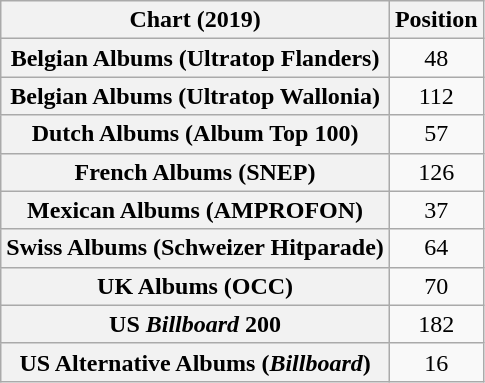<table class="wikitable sortable plainrowheaders" style="text-align:center">
<tr>
<th scope="col">Chart (2019)</th>
<th scope="col">Position</th>
</tr>
<tr>
<th scope="row">Belgian Albums (Ultratop Flanders)</th>
<td>48</td>
</tr>
<tr>
<th scope="row">Belgian Albums (Ultratop Wallonia)</th>
<td>112</td>
</tr>
<tr>
<th scope="row">Dutch Albums (Album Top 100)</th>
<td>57</td>
</tr>
<tr>
<th scope="row">French Albums (SNEP)</th>
<td>126</td>
</tr>
<tr>
<th scope="row">Mexican Albums (AMPROFON)</th>
<td>37</td>
</tr>
<tr>
<th scope="row">Swiss Albums (Schweizer Hitparade)</th>
<td>64</td>
</tr>
<tr>
<th scope="row">UK Albums (OCC)</th>
<td>70</td>
</tr>
<tr>
<th scope="row">US <em>Billboard</em> 200</th>
<td>182</td>
</tr>
<tr>
<th scope="row">US Alternative Albums (<em>Billboard</em>)</th>
<td>16</td>
</tr>
</table>
